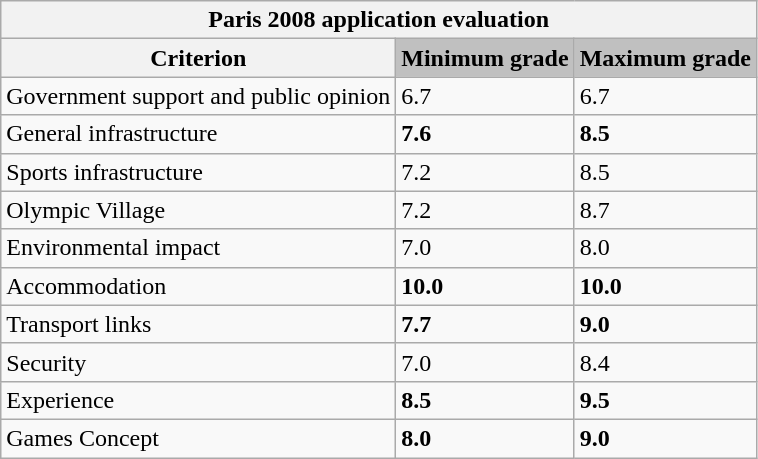<table class=wikitable>
<tr>
<th colspan=6 align=center>Paris 2008 application evaluation</th>
</tr>
<tr>
<th>Criterion</th>
<td bgcolor=silver><strong>Minimum grade</strong></td>
<td bgcolor=silver><strong>Maximum grade</strong></td>
</tr>
<tr>
<td>Government support and public opinion</td>
<td>6.7</td>
<td>6.7</td>
</tr>
<tr>
<td>General infrastructure</td>
<td><strong>7.6</strong></td>
<td><strong>8.5</strong></td>
</tr>
<tr>
<td>Sports infrastructure</td>
<td>7.2</td>
<td>8.5</td>
</tr>
<tr>
<td>Olympic Village</td>
<td>7.2</td>
<td>8.7</td>
</tr>
<tr>
<td>Environmental impact</td>
<td>7.0</td>
<td>8.0</td>
</tr>
<tr>
<td>Accommodation</td>
<td><strong>10.0</strong></td>
<td><strong>10.0</strong></td>
</tr>
<tr>
<td>Transport links</td>
<td><strong>7.7</strong></td>
<td><strong>9.0</strong></td>
</tr>
<tr>
<td>Security</td>
<td>7.0</td>
<td>8.4</td>
</tr>
<tr>
<td>Experience</td>
<td><strong>8.5</strong></td>
<td><strong>9.5</strong></td>
</tr>
<tr>
<td>Games Concept</td>
<td><strong>8.0</strong></td>
<td><strong>9.0</strong></td>
</tr>
</table>
